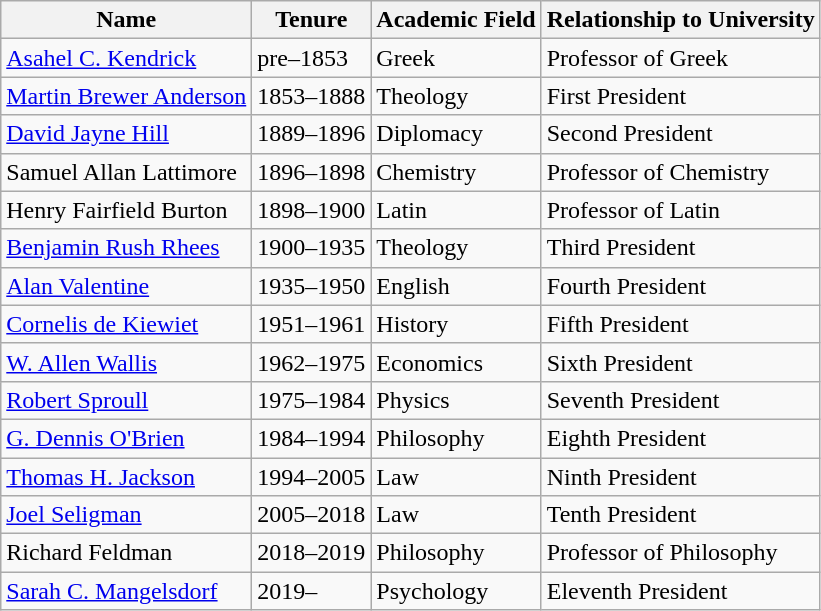<table class="wikitable">
<tr>
<th>Name</th>
<th>Tenure</th>
<th>Academic Field</th>
<th>Relationship to University</th>
</tr>
<tr>
<td><a href='#'>Asahel C. Kendrick</a></td>
<td>pre–1853</td>
<td>Greek</td>
<td>Professor of Greek</td>
</tr>
<tr>
<td><a href='#'>Martin Brewer Anderson</a></td>
<td>1853–1888</td>
<td>Theology</td>
<td>First President</td>
</tr>
<tr>
<td><a href='#'>David Jayne Hill</a></td>
<td>1889–1896</td>
<td>Diplomacy</td>
<td>Second President</td>
</tr>
<tr>
<td>Samuel Allan Lattimore</td>
<td>1896–1898</td>
<td>Chemistry</td>
<td>Professor of Chemistry</td>
</tr>
<tr>
<td>Henry Fairfield Burton</td>
<td>1898–1900</td>
<td>Latin</td>
<td>Professor of Latin</td>
</tr>
<tr>
<td><a href='#'>Benjamin Rush Rhees</a></td>
<td>1900–1935</td>
<td>Theology</td>
<td>Third President</td>
</tr>
<tr>
<td><a href='#'>Alan Valentine</a></td>
<td>1935–1950</td>
<td>English</td>
<td>Fourth President</td>
</tr>
<tr>
<td><a href='#'>Cornelis de Kiewiet</a></td>
<td>1951–1961</td>
<td>History</td>
<td>Fifth President</td>
</tr>
<tr>
<td><a href='#'>W. Allen Wallis</a></td>
<td>1962–1975</td>
<td>Economics</td>
<td>Sixth President</td>
</tr>
<tr>
<td><a href='#'>Robert Sproull</a></td>
<td>1975–1984</td>
<td>Physics</td>
<td>Seventh President</td>
</tr>
<tr>
<td><a href='#'>G. Dennis O'Brien</a></td>
<td>1984–1994</td>
<td>Philosophy</td>
<td>Eighth President</td>
</tr>
<tr>
<td><a href='#'>Thomas H. Jackson</a></td>
<td>1994–2005</td>
<td>Law</td>
<td>Ninth President</td>
</tr>
<tr>
<td><a href='#'>Joel Seligman</a></td>
<td>2005–2018</td>
<td>Law</td>
<td>Tenth President</td>
</tr>
<tr>
<td>Richard Feldman</td>
<td>2018–2019</td>
<td>Philosophy</td>
<td>Professor of Philosophy</td>
</tr>
<tr>
<td><a href='#'>Sarah C. Mangelsdorf</a></td>
<td>2019–</td>
<td>Psychology</td>
<td>Eleventh President</td>
</tr>
</table>
